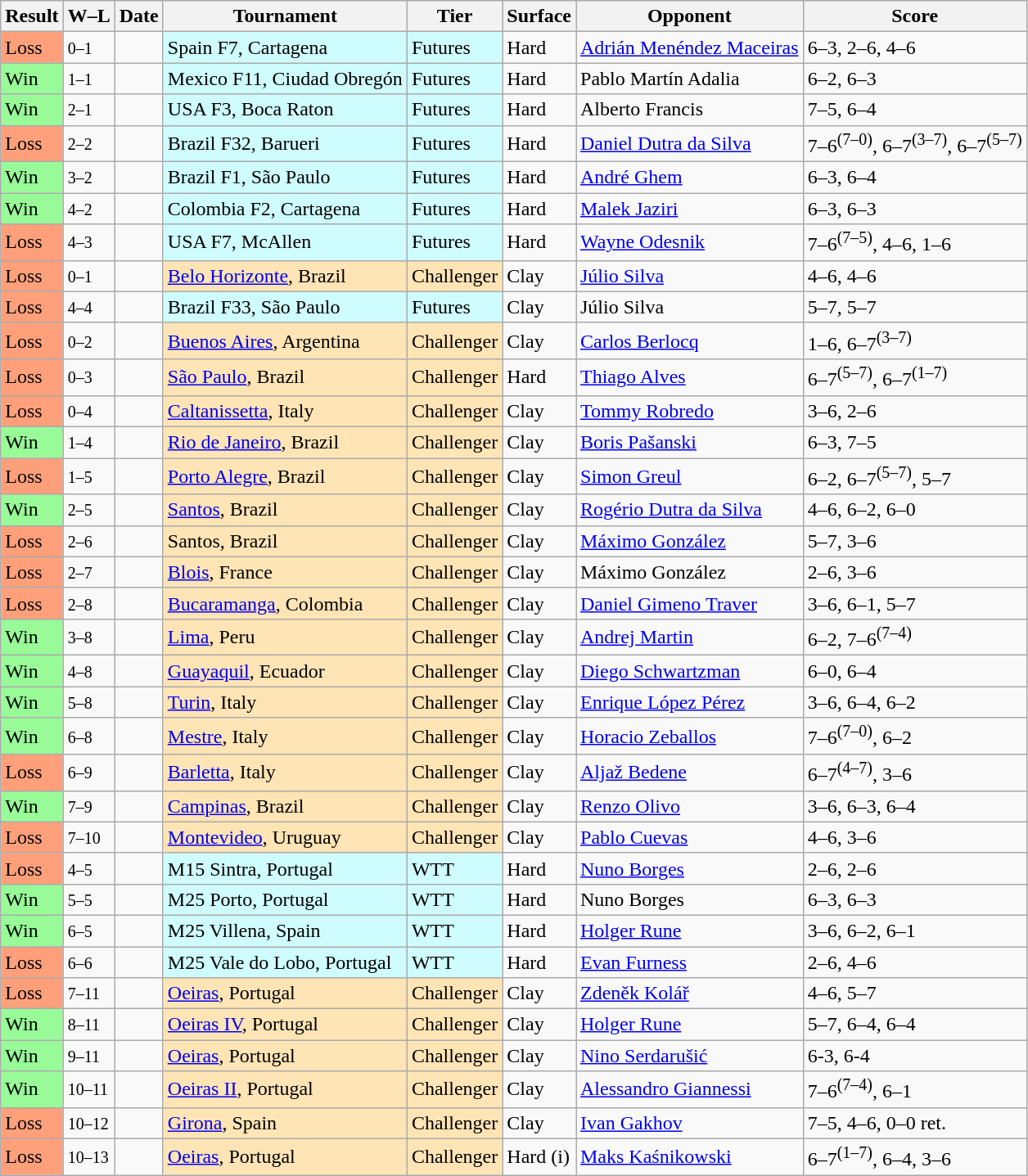<table class="sortable wikitable nowrap">
<tr>
<th>Result</th>
<th class="unsortable">W–L</th>
<th>Date</th>
<th>Tournament</th>
<th>Tier</th>
<th>Surface</th>
<th>Opponent</th>
<th class="unsortable">Score</th>
</tr>
<tr>
<td bgcolor=FFA07A>Loss</td>
<td><small>0–1</small></td>
<td></td>
<td style="background:#cffcff;">Spain F7, Cartagena</td>
<td style="background:#cffcff;">Futures</td>
<td>Hard</td>
<td> <a href='#'>Adrián Menéndez Maceiras</a></td>
<td>6–3, 2–6, 4–6</td>
</tr>
<tr>
<td bgcolor=98FB98>Win</td>
<td><small>1–1</small></td>
<td></td>
<td style="background:#cffcff;">Mexico F11, Ciudad Obregón</td>
<td style="background:#cffcff;">Futures</td>
<td>Hard</td>
<td> Pablo Martín Adalia</td>
<td>6–2, 6–3</td>
</tr>
<tr>
<td bgcolor=98FB98>Win</td>
<td><small>2–1</small></td>
<td></td>
<td style="background:#cffcff;">USA F3, Boca Raton</td>
<td style="background:#cffcff;">Futures</td>
<td>Hard</td>
<td> Alberto Francis</td>
<td>7–5, 6–4</td>
</tr>
<tr>
<td bgcolor=FFA07A>Loss</td>
<td><small>2–2</small></td>
<td></td>
<td style="background:#cffcff;">Brazil F32, Barueri</td>
<td style="background:#cffcff;">Futures</td>
<td>Hard</td>
<td> <a href='#'>Daniel Dutra da Silva</a></td>
<td>7–6<sup>(7–0)</sup>, 6–7<sup>(3–7)</sup>, 6–7<sup>(5–7)</sup></td>
</tr>
<tr>
<td bgcolor=98FB98>Win</td>
<td><small>3–2</small></td>
<td></td>
<td style="background:#cffcff;">Brazil F1, São Paulo</td>
<td style="background:#cffcff;">Futures</td>
<td>Hard</td>
<td> <a href='#'>André Ghem</a></td>
<td>6–3, 6–4</td>
</tr>
<tr>
<td bgcolor=98FB98>Win</td>
<td><small>4–2</small></td>
<td></td>
<td style="background:#cffcff;">Colombia F2, Cartagena</td>
<td style="background:#cffcff;">Futures</td>
<td>Hard</td>
<td> <a href='#'>Malek Jaziri</a></td>
<td>6–3, 6–3</td>
</tr>
<tr>
<td bgcolor=FFA07A>Loss</td>
<td><small>4–3</small></td>
<td></td>
<td style="background:#cffcff;">USA F7, McAllen</td>
<td style="background:#cffcff;">Futures</td>
<td>Hard</td>
<td> <a href='#'>Wayne Odesnik</a></td>
<td>7–6<sup>(7–5)</sup>, 4–6, 1–6</td>
</tr>
<tr>
<td bgcolor=FFA07A>Loss</td>
<td><small>0–1</small></td>
<td><a href='#'></a></td>
<td style="background:moccasin;"><a href='#'>Belo Horizonte</a>, Brazil</td>
<td style="background:moccasin;">Challenger</td>
<td>Clay</td>
<td> <a href='#'>Júlio Silva</a></td>
<td>4–6, 4–6</td>
</tr>
<tr>
<td bgcolor=FFA07A>Loss</td>
<td><small>4–4</small></td>
<td></td>
<td style="background:#cffcff;">Brazil F33, São Paulo</td>
<td style="background:#cffcff;">Futures</td>
<td>Clay</td>
<td> Júlio Silva</td>
<td>5–7, 5–7</td>
</tr>
<tr>
<td bgcolor=FFA07A>Loss</td>
<td><small>0–2</small></td>
<td><a href='#'></a></td>
<td style="background:moccasin;"><a href='#'>Buenos Aires</a>, Argentina</td>
<td style="background:moccasin;">Challenger</td>
<td>Clay</td>
<td> <a href='#'>Carlos Berlocq</a></td>
<td>1–6, 6–7<sup>(3–7)</sup></td>
</tr>
<tr>
<td bgcolor=FFA07A>Loss</td>
<td><small>0–3</small></td>
<td><a href='#'></a></td>
<td style="background:moccasin;"><a href='#'>São Paulo</a>, Brazil</td>
<td style="background:moccasin;">Challenger</td>
<td>Hard</td>
<td> <a href='#'>Thiago Alves</a></td>
<td>6–7<sup>(5–7)</sup>, 6–7<sup>(1–7)</sup></td>
</tr>
<tr>
<td bgcolor=FFA07A>Loss</td>
<td><small>0–4</small></td>
<td><a href='#'></a></td>
<td style="background:moccasin;"><a href='#'>Caltanissetta</a>, Italy</td>
<td style="background:moccasin;">Challenger</td>
<td>Clay</td>
<td> <a href='#'>Tommy Robredo</a></td>
<td>3–6, 2–6</td>
</tr>
<tr>
<td bgcolor=98FB98>Win</td>
<td><small>1–4</small></td>
<td><a href='#'></a></td>
<td style="background:moccasin;"><a href='#'>Rio de Janeiro</a>, Brazil</td>
<td style="background:moccasin;">Challenger</td>
<td>Clay</td>
<td> <a href='#'>Boris Pašanski</a></td>
<td>6–3, 7–5</td>
</tr>
<tr>
<td bgcolor=FFA07A>Loss</td>
<td><small>1–5</small></td>
<td><a href='#'></a></td>
<td style="background:moccasin;"><a href='#'>Porto Alegre</a>, Brazil</td>
<td style="background:moccasin;">Challenger</td>
<td>Clay</td>
<td> <a href='#'>Simon Greul</a></td>
<td>6–2, 6–7<sup>(5–7)</sup>, 5–7</td>
</tr>
<tr>
<td bgcolor=98FB98>Win</td>
<td><small>2–5</small></td>
<td><a href='#'></a></td>
<td style="background:moccasin;"><a href='#'>Santos</a>, Brazil</td>
<td style="background:moccasin;">Challenger</td>
<td>Clay</td>
<td> <a href='#'>Rogério Dutra da Silva</a></td>
<td>4–6, 6–2, 6–0</td>
</tr>
<tr>
<td bgcolor=FFA07A>Loss</td>
<td><small>2–6</small></td>
<td><a href='#'></a></td>
<td style="background:moccasin;">Santos, Brazil</td>
<td style="background:moccasin;">Challenger</td>
<td>Clay</td>
<td> <a href='#'>Máximo González</a></td>
<td>5–7, 3–6</td>
</tr>
<tr>
<td bgcolor=FFA07A>Loss</td>
<td><small>2–7</small></td>
<td><a href='#'></a></td>
<td style="background:moccasin;"><a href='#'>Blois</a>, France</td>
<td style="background:moccasin;">Challenger</td>
<td>Clay</td>
<td> Máximo González</td>
<td>2–6, 3–6</td>
</tr>
<tr>
<td bgcolor=FFA07A>Loss</td>
<td><small>2–8</small></td>
<td><a href='#'></a></td>
<td style="background:moccasin;"><a href='#'>Bucaramanga</a>, Colombia</td>
<td style="background:moccasin;">Challenger</td>
<td>Clay</td>
<td> <a href='#'>Daniel Gimeno Traver</a></td>
<td>3–6, 6–1, 5–7</td>
</tr>
<tr>
<td bgcolor=98FB98>Win</td>
<td><small>3–8</small></td>
<td><a href='#'></a></td>
<td style="background:moccasin;"><a href='#'>Lima</a>, Peru</td>
<td style="background:moccasin;">Challenger</td>
<td>Clay</td>
<td> <a href='#'>Andrej Martin</a></td>
<td>6–2, 7–6<sup>(7–4)</sup></td>
</tr>
<tr>
<td bgcolor=98FB98>Win</td>
<td><small>4–8</small></td>
<td><a href='#'></a></td>
<td style="background:moccasin;"><a href='#'>Guayaquil</a>, Ecuador</td>
<td style="background:moccasin;">Challenger</td>
<td>Clay</td>
<td> <a href='#'>Diego Schwartzman</a></td>
<td>6–0, 6–4</td>
</tr>
<tr>
<td bgcolor=98FB98>Win</td>
<td><small>5–8</small></td>
<td><a href='#'></a></td>
<td style="background:moccasin;"><a href='#'>Turin</a>, Italy</td>
<td style="background:moccasin;">Challenger</td>
<td>Clay</td>
<td> <a href='#'>Enrique López Pérez</a></td>
<td>3–6, 6–4, 6–2</td>
</tr>
<tr>
<td bgcolor=98FB98>Win</td>
<td><small>6–8</small></td>
<td><a href='#'></a></td>
<td style="background:moccasin;"><a href='#'>Mestre</a>, Italy</td>
<td style="background:moccasin;">Challenger</td>
<td>Clay</td>
<td> <a href='#'>Horacio Zeballos</a></td>
<td>7–6<sup>(7–0)</sup>, 6–2</td>
</tr>
<tr>
<td bgcolor=FFA07A>Loss</td>
<td><small>6–9</small></td>
<td><a href='#'></a></td>
<td style="background:moccasin;"><a href='#'>Barletta</a>, Italy</td>
<td style="background:moccasin;">Challenger</td>
<td>Clay</td>
<td> <a href='#'>Aljaž Bedene</a></td>
<td>6–7<sup>(4–7)</sup>, 3–6</td>
</tr>
<tr>
<td bgcolor=98FB98>Win</td>
<td><small>7–9</small></td>
<td><a href='#'></a></td>
<td style="background:moccasin;"><a href='#'>Campinas</a>, Brazil</td>
<td style="background:moccasin;">Challenger</td>
<td>Clay</td>
<td> <a href='#'>Renzo Olivo</a></td>
<td>3–6, 6–3, 6–4</td>
</tr>
<tr>
<td bgcolor=FFA07A>Loss</td>
<td><small>7–10</small></td>
<td><a href='#'></a></td>
<td style="background:moccasin;"><a href='#'>Montevideo</a>, Uruguay</td>
<td style="background:moccasin;">Challenger</td>
<td>Clay</td>
<td> <a href='#'>Pablo Cuevas</a></td>
<td>4–6, 3–6</td>
</tr>
<tr>
<td bgcolor=FFA07A>Loss</td>
<td><small>4–5</small></td>
<td></td>
<td style="background:#cffcff;">M15 Sintra, Portugal</td>
<td style="background:#cffcff;">WTT</td>
<td>Hard</td>
<td> <a href='#'>Nuno Borges</a></td>
<td>2–6, 2–6</td>
</tr>
<tr>
<td bgcolor=98FB98>Win</td>
<td><small>5–5</small></td>
<td></td>
<td style="background:#cffcff;">M25 Porto, Portugal</td>
<td style="background:#cffcff;">WTT</td>
<td>Hard</td>
<td> Nuno Borges</td>
<td>6–3, 6–3</td>
</tr>
<tr>
<td bgcolor=98FB98>Win</td>
<td><small>6–5</small></td>
<td></td>
<td style="background:#cffcff;">M25 Villena, Spain</td>
<td style="background:#cffcff;">WTT</td>
<td>Hard</td>
<td> <a href='#'>Holger Rune</a></td>
<td>3–6, 6–2, 6–1</td>
</tr>
<tr>
<td bgcolor=FFA07A>Loss</td>
<td><small>6–6</small></td>
<td></td>
<td style="background:#cffcff;">M25 Vale do Lobo, Portugal</td>
<td style="background:#cffcff;">WTT</td>
<td>Hard</td>
<td> <a href='#'>Evan Furness</a></td>
<td>2–6, 4–6</td>
</tr>
<tr>
<td bgcolor=FFA07A>Loss</td>
<td><small>7–11</small></td>
<td><a href='#'></a></td>
<td style="background:moccasin;"><a href='#'>Oeiras</a>, Portugal</td>
<td style="background:moccasin;">Challenger</td>
<td>Clay</td>
<td> <a href='#'>Zdeněk Kolář</a></td>
<td>4–6, 5–7</td>
</tr>
<tr>
<td bgcolor=98FB98>Win</td>
<td><small>8–11</small></td>
<td><a href='#'></a></td>
<td style="background:moccasin;"><a href='#'>Oeiras IV</a>, Portugal</td>
<td style="background:moccasin;">Challenger</td>
<td>Clay</td>
<td> <a href='#'>Holger Rune</a></td>
<td>5–7, 6–4, 6–4</td>
</tr>
<tr>
<td bgcolor=98FB98>Win</td>
<td><small>9–11</small></td>
<td><a href='#'></a></td>
<td style="background:moccasin;"><a href='#'>Oeiras</a>, Portugal</td>
<td style="background:moccasin;">Challenger</td>
<td>Clay</td>
<td> <a href='#'>Nino Serdarušić</a></td>
<td>6-3, 6-4</td>
</tr>
<tr>
<td bgcolor=98FB98>Win</td>
<td><small>10–11</small></td>
<td><a href='#'></a></td>
<td style="background:moccasin;"><a href='#'>Oeiras II</a>, Portugal</td>
<td style="background:moccasin;">Challenger</td>
<td>Clay</td>
<td> <a href='#'>Alessandro Giannessi</a></td>
<td>7–6<sup>(7–4)</sup>, 6–1</td>
</tr>
<tr>
<td bgcolor=FFA07A>Loss</td>
<td><small>10–12</small></td>
<td><a href='#'></a></td>
<td style="background:moccasin;"><a href='#'>Girona</a>, Spain</td>
<td style="background:moccasin;">Challenger</td>
<td>Clay</td>
<td> <a href='#'>Ivan Gakhov</a></td>
<td>7–5, 4–6, 0–0 ret.</td>
</tr>
<tr>
<td bgcolor=FFA07A>Loss</td>
<td><small>10–13</small></td>
<td><a href='#'></a></td>
<td style="background:moccasin;"><a href='#'>Oeiras</a>, Portugal</td>
<td style="background:moccasin;">Challenger</td>
<td>Hard (i)</td>
<td> <a href='#'>Maks Kaśnikowski</a></td>
<td>6–7<sup>(1–7)</sup>, 6–4, 3–6</td>
</tr>
</table>
